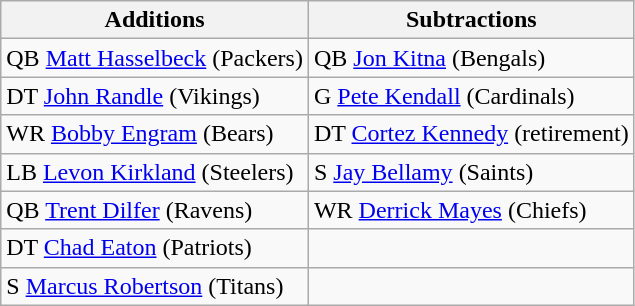<table class="wikitable">
<tr>
<th>Additions</th>
<th>Subtractions</th>
</tr>
<tr>
<td>QB <a href='#'>Matt Hasselbeck</a> (Packers)</td>
<td>QB <a href='#'>Jon Kitna</a> (Bengals)</td>
</tr>
<tr>
<td>DT <a href='#'>John Randle</a> (Vikings)</td>
<td>G <a href='#'>Pete Kendall</a> (Cardinals)</td>
</tr>
<tr>
<td>WR <a href='#'>Bobby Engram</a> (Bears)</td>
<td>DT <a href='#'>Cortez Kennedy</a> (retirement)</td>
</tr>
<tr>
<td>LB <a href='#'>Levon Kirkland</a> (Steelers)</td>
<td>S <a href='#'>Jay Bellamy</a> (Saints)</td>
</tr>
<tr>
<td>QB <a href='#'>Trent Dilfer</a> (Ravens)</td>
<td>WR <a href='#'>Derrick Mayes</a> (Chiefs)</td>
</tr>
<tr>
<td>DT <a href='#'>Chad Eaton</a> (Patriots)</td>
<td></td>
</tr>
<tr>
<td>S <a href='#'>Marcus Robertson</a> (Titans)</td>
<td></td>
</tr>
</table>
